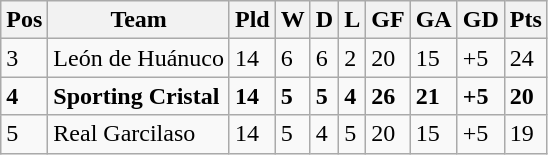<table class="wikitable">
<tr>
<th>Pos</th>
<th><strong>Team</strong></th>
<th><strong>Pld</strong></th>
<th>W</th>
<th>D</th>
<th>L</th>
<th>GF</th>
<th>GA</th>
<th>GD</th>
<th>Pts</th>
</tr>
<tr>
<td>3</td>
<td>León de Huánuco</td>
<td>14</td>
<td>6</td>
<td>6</td>
<td>2</td>
<td>20</td>
<td>15</td>
<td>+5</td>
<td>24</td>
</tr>
<tr>
<td><strong>4</strong></td>
<td><strong>Sporting Cristal</strong></td>
<td><strong>14</strong></td>
<td><strong>5</strong></td>
<td><strong>5</strong></td>
<td><strong>4</strong></td>
<td><strong>26</strong></td>
<td><strong>21</strong></td>
<td><strong>+5</strong></td>
<td><strong>20</strong></td>
</tr>
<tr>
<td>5</td>
<td>Real Garcilaso</td>
<td>14</td>
<td>5</td>
<td>4</td>
<td>5</td>
<td>20</td>
<td>15</td>
<td>+5</td>
<td>19</td>
</tr>
</table>
